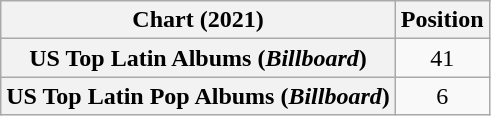<table class="wikitable sortable plainrowheaders" style="text-align:center">
<tr>
<th scope="col">Chart (2021)</th>
<th scope="col">Position</th>
</tr>
<tr>
<th scope="row">US Top Latin Albums (<em>Billboard</em>)</th>
<td>41</td>
</tr>
<tr>
<th scope="row">US Top Latin Pop Albums (<em>Billboard</em>)</th>
<td>6</td>
</tr>
</table>
